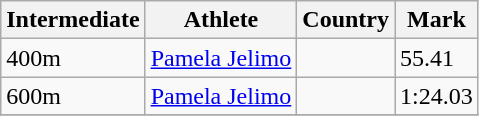<table class="wikitable">
<tr>
<th>Intermediate</th>
<th>Athlete</th>
<th>Country</th>
<th>Mark</th>
</tr>
<tr>
<td>400m</td>
<td><a href='#'>Pamela Jelimo</a></td>
<td></td>
<td>55.41</td>
</tr>
<tr>
<td>600m</td>
<td><a href='#'>Pamela Jelimo</a></td>
<td></td>
<td>1:24.03</td>
</tr>
<tr>
</tr>
</table>
